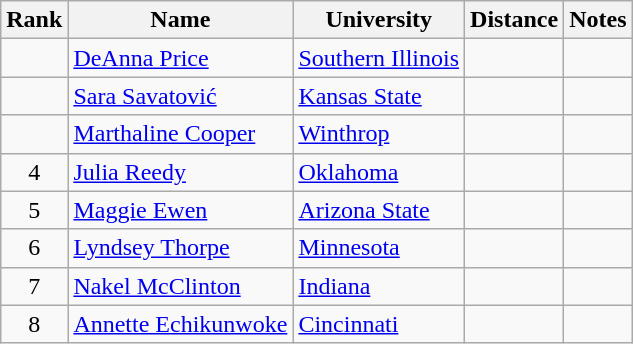<table class="wikitable sortable" style="text-align:center">
<tr>
<th>Rank</th>
<th>Name</th>
<th>University</th>
<th>Distance</th>
<th>Notes</th>
</tr>
<tr>
<td></td>
<td align=left><a href='#'>DeAnna Price</a></td>
<td align=left><a href='#'>Southern Illinois</a></td>
<td></td>
<td></td>
</tr>
<tr>
<td></td>
<td align=left><a href='#'>Sara Savatović</a> </td>
<td align=left><a href='#'>Kansas State</a></td>
<td></td>
<td></td>
</tr>
<tr>
<td></td>
<td align=left><a href='#'>Marthaline Cooper</a></td>
<td align=left><a href='#'>Winthrop</a></td>
<td></td>
<td></td>
</tr>
<tr>
<td>4</td>
<td align=left><a href='#'>Julia Reedy</a></td>
<td align=left><a href='#'>Oklahoma</a></td>
<td></td>
<td></td>
</tr>
<tr>
<td>5</td>
<td align=left><a href='#'>Maggie Ewen</a></td>
<td align=left><a href='#'>Arizona State</a></td>
<td></td>
<td></td>
</tr>
<tr>
<td>6</td>
<td align=left><a href='#'>Lyndsey Thorpe</a></td>
<td align=left><a href='#'>Minnesota</a></td>
<td></td>
<td></td>
</tr>
<tr>
<td>7</td>
<td align=left><a href='#'>Nakel McClinton</a></td>
<td align=left><a href='#'>Indiana</a></td>
<td></td>
<td></td>
</tr>
<tr>
<td>8</td>
<td align=left><a href='#'>Annette Echikunwoke</a></td>
<td align=left><a href='#'>Cincinnati</a></td>
<td></td>
<td></td>
</tr>
</table>
